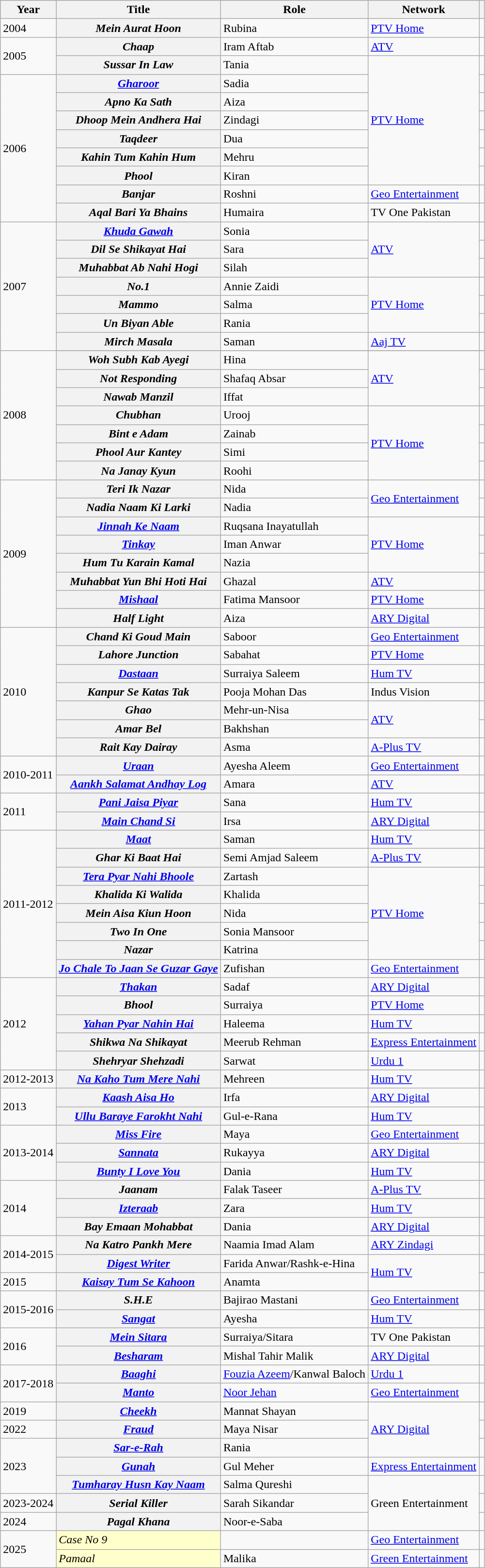<table class="wikitable sortable plainrowheaders">
<tr style="background:#ccc; text-align:center;">
<th scope="col">Year</th>
<th scope="col">Title</th>
<th scope="col">Role</th>
<th scope="col" class="unsortable">Network</th>
<th scope="col" class="unsortable"></th>
</tr>
<tr>
<td>2004</td>
<th scope="row"><em>Mein Aurat Hoon</em></th>
<td>Rubina</td>
<td><a href='#'>PTV Home</a></td>
<td></td>
</tr>
<tr>
<td rowspan="2">2005</td>
<th scope="row"><em>Chaap</em></th>
<td>Iram Aftab</td>
<td><a href='#'>ATV</a></td>
<td></td>
</tr>
<tr>
<th scope="row"><em>Sussar In Law</em></th>
<td>Tania</td>
<td rowspan="7"><a href='#'>PTV Home</a></td>
<td></td>
</tr>
<tr>
<td rowspan="8">2006</td>
<th scope="row"><em><a href='#'>Gharoor</a></em></th>
<td>Sadia</td>
<td></td>
</tr>
<tr>
<th scope="row"><em>Apno Ka Sath</em></th>
<td>Aiza</td>
<td></td>
</tr>
<tr>
<th scope="row"><em>Dhoop Mein Andhera Hai</em></th>
<td>Zindagi</td>
<td></td>
</tr>
<tr>
<th scope="row"><em>Taqdeer</em></th>
<td>Dua</td>
<td></td>
</tr>
<tr>
<th scope="row"><em>Kahin Tum Kahin Hum</em></th>
<td>Mehru</td>
<td></td>
</tr>
<tr>
<th scope="row"><em>Phool</em></th>
<td>Kiran</td>
<td></td>
</tr>
<tr>
<th scope="row"><em>Banjar</em></th>
<td>Roshni</td>
<td><a href='#'>Geo Entertainment</a></td>
<td></td>
</tr>
<tr>
<th scope="row"><em>Aqal Bari Ya Bhains</em></th>
<td>Humaira</td>
<td>TV One Pakistan</td>
<td></td>
</tr>
<tr>
<td rowspan="7">2007</td>
<th scope="row"><em><a href='#'>Khuda Gawah</a></em></th>
<td>Sonia</td>
<td rowspan="3"><a href='#'>ATV</a></td>
<td></td>
</tr>
<tr>
<th scope="row"><em>Dil Se Shikayat Hai</em></th>
<td>Sara</td>
<td></td>
</tr>
<tr>
<th scope="row"><em>Muhabbat Ab Nahi Hogi</em></th>
<td>Silah</td>
<td></td>
</tr>
<tr>
<th scope="row"><em>No.1</em></th>
<td>Annie Zaidi</td>
<td rowspan="3"><a href='#'>PTV Home</a></td>
<td></td>
</tr>
<tr>
<th scope="row"><em>Mammo</em></th>
<td>Salma</td>
<td></td>
</tr>
<tr>
<th scope="row"><em>Un Biyan Able</em></th>
<td>Rania</td>
<td></td>
</tr>
<tr>
<th scope="row"><em>Mirch Masala</em></th>
<td>Saman</td>
<td><a href='#'>Aaj TV</a></td>
<td></td>
</tr>
<tr>
<td rowspan="8">2008</td>
</tr>
<tr>
<th scope="row"><em>Woh Subh Kab Ayegi</em></th>
<td>Hina</td>
<td rowspan="3"><a href='#'>ATV</a></td>
<td></td>
</tr>
<tr>
<th scope="row"><em>Not Responding</em></th>
<td>Shafaq Absar</td>
<td></td>
</tr>
<tr>
<th scope="row"><em>Nawab Manzil</em></th>
<td>Iffat</td>
<td></td>
</tr>
<tr>
<th scope="row"><em>Chubhan</em></th>
<td>Urooj</td>
<td rowspan="4"><a href='#'>PTV Home</a></td>
<td></td>
</tr>
<tr>
<th scope="row"><em>Bint e Adam</em></th>
<td>Zainab</td>
<td></td>
</tr>
<tr>
<th scope="row"><em>Phool Aur Kantey</em></th>
<td>Simi</td>
<td></td>
</tr>
<tr>
<th scope="row"><em>Na Janay Kyun</em></th>
<td>Roohi</td>
<td></td>
</tr>
<tr>
<td rowspan="8">2009</td>
<th scope="row"><em>Teri Ik Nazar</em></th>
<td>Nida</td>
<td rowspan="2"><a href='#'>Geo Entertainment</a></td>
<td></td>
</tr>
<tr>
<th scope="row"><em>Nadia Naam Ki Larki</em></th>
<td>Nadia</td>
<td></td>
</tr>
<tr>
<th scope="row"><em><a href='#'>Jinnah Ke Naam</a></em></th>
<td>Ruqsana Inayatullah</td>
<td rowspan="3"><a href='#'>PTV Home</a></td>
<td></td>
</tr>
<tr>
<th scope="row"><em><a href='#'>Tinkay</a></em></th>
<td>Iman Anwar</td>
<td></td>
</tr>
<tr>
<th scope="row"><em>Hum Tu Karain Kamal</em></th>
<td>Nazia</td>
<td></td>
</tr>
<tr>
<th scope="row"><em>Muhabbat Yun Bhi Hoti Hai</em></th>
<td>Ghazal</td>
<td><a href='#'>ATV</a></td>
<td></td>
</tr>
<tr>
<th scope="row"><em><a href='#'>Mishaal</a></em></th>
<td>Fatima Mansoor</td>
<td><a href='#'>PTV Home</a></td>
<td></td>
</tr>
<tr>
<th scope="row"><em>Half Light</em></th>
<td>Aiza</td>
<td><a href='#'>ARY Digital</a></td>
<td></td>
</tr>
<tr>
<td rowspan="7">2010</td>
<th scope="row"><em>Chand Ki Goud Main</em></th>
<td>Saboor</td>
<td><a href='#'>Geo Entertainment</a></td>
<td></td>
</tr>
<tr>
<th scope="row"><em>Lahore Junction</em></th>
<td>Sabahat</td>
<td><a href='#'>PTV Home</a></td>
<td></td>
</tr>
<tr>
<th scope="row"><em><a href='#'>Dastaan</a></em></th>
<td>Surraiya Saleem</td>
<td><a href='#'>Hum TV</a></td>
<td></td>
</tr>
<tr>
<th scope="row"><em>Kanpur Se Katas Tak</em></th>
<td>Pooja Mohan Das</td>
<td>Indus Vision</td>
<td></td>
</tr>
<tr>
<th scope="row"><em>Ghao</em></th>
<td>Mehr-un-Nisa</td>
<td rowspan="2"><a href='#'>ATV</a></td>
<td></td>
</tr>
<tr>
<th scope="row"><em>Amar Bel</em></th>
<td>Bakhshan</td>
<td></td>
</tr>
<tr>
<th scope="row"><em>Rait Kay Dairay</em></th>
<td>Asma</td>
<td><a href='#'>A-Plus TV</a></td>
<td></td>
</tr>
<tr>
<td rowspan="2">2010-2011</td>
<th scope="row"><em><a href='#'>Uraan</a></em></th>
<td>Ayesha Aleem</td>
<td><a href='#'>Geo Entertainment</a></td>
<td></td>
</tr>
<tr>
<th scope="row"><em><a href='#'>Aankh Salamat Andhay Log</a></em></th>
<td>Amara</td>
<td><a href='#'>ATV</a></td>
<td></td>
</tr>
<tr>
<td rowspan="2">2011</td>
<th scope="row"><em><a href='#'>Pani Jaisa Piyar</a></em></th>
<td>Sana</td>
<td><a href='#'>Hum TV</a></td>
<td></td>
</tr>
<tr>
<th scope="row"><em><a href='#'>Main Chand Si</a></em></th>
<td>Irsa</td>
<td><a href='#'>ARY Digital</a></td>
<td></td>
</tr>
<tr>
<td rowspan="8">2011-2012</td>
<th scope="row"><em><a href='#'>Maat</a></em></th>
<td>Saman</td>
<td><a href='#'>Hum TV</a></td>
<td></td>
</tr>
<tr>
<th scope="row"><em>Ghar Ki Baat Hai</em></th>
<td>Semi Amjad Saleem</td>
<td><a href='#'>A-Plus TV</a></td>
<td></td>
</tr>
<tr>
<th scope="row"><em><a href='#'>Tera Pyar Nahi Bhoole</a></em></th>
<td>Zartash</td>
<td rowspan="5"><a href='#'>PTV Home</a></td>
<td></td>
</tr>
<tr>
<th scope="row"><em>Khalida Ki Walida</em></th>
<td>Khalida</td>
<td></td>
</tr>
<tr>
<th scope="row"><em>Mein Aisa Kiun Hoon</em></th>
<td>Nida</td>
<td></td>
</tr>
<tr>
<th scope="row"><em>Two In One</em></th>
<td>Sonia Mansoor</td>
<td></td>
</tr>
<tr>
<th scope="row"><em>Nazar</em></th>
<td>Katrina</td>
<td></td>
</tr>
<tr>
<th scope="row"><em><a href='#'>Jo Chale To Jaan Se Guzar Gaye</a></em></th>
<td>Zufishan</td>
<td><a href='#'>Geo Entertainment</a></td>
<td></td>
</tr>
<tr>
<td rowspan="5">2012</td>
<th scope="row"><em><a href='#'>Thakan</a></em></th>
<td>Sadaf</td>
<td><a href='#'>ARY Digital</a></td>
<td></td>
</tr>
<tr>
<th scope="row"><em>Bhool</em></th>
<td>Surraiya</td>
<td><a href='#'>PTV Home</a></td>
<td></td>
</tr>
<tr>
<th scope="row"><em><a href='#'>Yahan Pyar Nahin Hai</a></em></th>
<td>Haleema</td>
<td><a href='#'>Hum TV</a></td>
<td></td>
</tr>
<tr>
<th scope="row"><em>Shikwa Na Shikayat</em></th>
<td>Meerub Rehman</td>
<td><a href='#'>Express Entertainment</a></td>
<td></td>
</tr>
<tr>
<th scope="row"><em>Shehryar Shehzadi</em></th>
<td>Sarwat</td>
<td><a href='#'>Urdu 1</a></td>
<td></td>
</tr>
<tr>
<td>2012-2013</td>
<th scope="row"><em><a href='#'>Na Kaho Tum Mere Nahi</a></em></th>
<td>Mehreen</td>
<td><a href='#'>Hum TV</a></td>
<td></td>
</tr>
<tr>
<td rowspan="2">2013</td>
<th scope="row"><em><a href='#'>Kaash Aisa Ho</a></em></th>
<td>Irfa</td>
<td><a href='#'>ARY Digital</a></td>
<td></td>
</tr>
<tr>
<th scope="row"><em><a href='#'>Ullu Baraye Farokht Nahi</a></em></th>
<td>Gul-e-Rana</td>
<td><a href='#'>Hum TV</a></td>
<td></td>
</tr>
<tr>
<td rowspan="3">2013-2014</td>
<th scope="row"><em><a href='#'>Miss Fire</a></em></th>
<td>Maya</td>
<td><a href='#'>Geo Entertainment</a></td>
<td></td>
</tr>
<tr>
<th scope="row"><em><a href='#'>Sannata</a></em></th>
<td>Rukayya</td>
<td><a href='#'>ARY Digital</a></td>
<td></td>
</tr>
<tr>
<th scope="row"><em><a href='#'>Bunty I Love You</a></em></th>
<td>Dania</td>
<td><a href='#'>Hum TV</a></td>
<td></td>
</tr>
<tr>
<td rowspan="3">2014</td>
<th scope="row"><em>Jaanam</em></th>
<td>Falak Taseer</td>
<td><a href='#'>A-Plus TV</a></td>
<td></td>
</tr>
<tr>
<th scope="row"><em><a href='#'>Izteraab</a></em></th>
<td>Zara</td>
<td><a href='#'>Hum TV</a></td>
<td></td>
</tr>
<tr>
<th scope="row"><em>Bay Emaan Mohabbat</em></th>
<td>Dania</td>
<td><a href='#'>ARY Digital</a></td>
<td></td>
</tr>
<tr>
<td rowspan="2">2014-2015</td>
<th scope="row"><em>Na Katro Pankh Mere</em></th>
<td>Naamia Imad Alam</td>
<td><a href='#'>ARY Zindagi</a></td>
<td></td>
</tr>
<tr>
<th scope="row"><em><a href='#'>Digest Writer</a></em></th>
<td>Farida Anwar/Rashk-e-Hina</td>
<td rowspan="2"><a href='#'>Hum TV</a></td>
<td></td>
</tr>
<tr>
<td>2015</td>
<th scope="row"><em><a href='#'>Kaisay Tum Se Kahoon</a></em></th>
<td>Anamta</td>
<td></td>
</tr>
<tr>
<td rowspan="2">2015-2016</td>
<th scope="row"><em>S.H.E</em></th>
<td>Bajirao Mastani</td>
<td><a href='#'>Geo Entertainment</a></td>
<td></td>
</tr>
<tr>
<th scope="row"><em><a href='#'>Sangat</a></em></th>
<td>Ayesha</td>
<td><a href='#'>Hum TV</a></td>
<td></td>
</tr>
<tr>
<td rowspan="2">2016</td>
<th scope="row"><em><a href='#'>Mein Sitara</a></em></th>
<td>Surraiya/Sitara</td>
<td>TV One Pakistan</td>
<td></td>
</tr>
<tr>
<th scope="row"><em><a href='#'>Besharam</a></em></th>
<td>Mishal Tahir Malik</td>
<td><a href='#'>ARY Digital</a></td>
<td></td>
</tr>
<tr>
<td rowspan="2">2017-2018</td>
<th scope="row"><em><a href='#'>Baaghi</a></em></th>
<td><a href='#'>Fouzia Azeem</a>/Kanwal Baloch</td>
<td><a href='#'>Urdu 1</a></td>
<td></td>
</tr>
<tr>
<th scope="row"><em><a href='#'>Manto</a></em></th>
<td><a href='#'>Noor Jehan</a></td>
<td><a href='#'>Geo Entertainment</a></td>
<td></td>
</tr>
<tr>
<td>2019</td>
<th scope="row"><em><a href='#'>Cheekh</a></em></th>
<td>Mannat Shayan</td>
<td rowspan="3"><a href='#'>ARY Digital</a></td>
<td></td>
</tr>
<tr>
<td>2022</td>
<th scope="row"><em><a href='#'>Fraud</a></em></th>
<td>Maya Nisar</td>
<td></td>
</tr>
<tr>
<td rowspan="3">2023</td>
<th scope="row"><em><a href='#'>Sar-e-Rah</a></em></th>
<td>Rania</td>
<td></td>
</tr>
<tr>
<th scope="row"><em><a href='#'>Gunah</a></em></th>
<td>Gul Meher</td>
<td><a href='#'>Express Entertainment</a></td>
<td></td>
</tr>
<tr>
<th scope="row"><em><a href='#'>Tumharay Husn Kay Naam</a></em></th>
<td>Salma Qureshi</td>
<td rowspan="3">Green Entertainment</td>
<td></td>
</tr>
<tr>
<td>2023-2024</td>
<th scope="row"><em>Serial Killer</em></th>
<td>Sarah Sikandar</td>
<td></td>
</tr>
<tr>
<td>2024</td>
<th scope="row"><em>Pagal Khana</em></th>
<td>Noor-e-Saba</td>
<td></td>
</tr>
<tr>
<td rowspan="2">2025</td>
<td style="background:#ffc;"><em>Case No 9</em> </td>
<td></td>
<td><a href='#'>Geo Entertainment</a></td>
<td></td>
</tr>
<tr>
<td style="background:#ffc;"><em>Pamaal</em> </td>
<td>Malika</td>
<td><a href='#'>Green Entertainment</a></td>
<td></td>
</tr>
</table>
